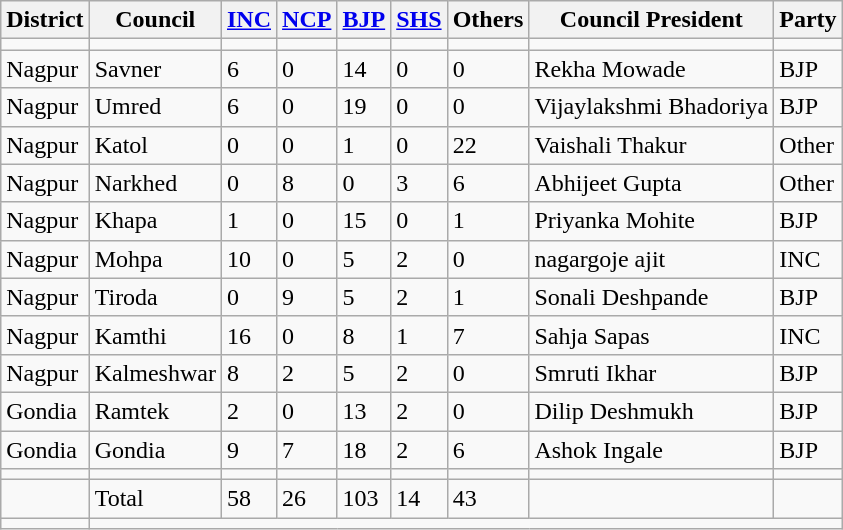<table class="wikitable sortable">
<tr>
<th>District</th>
<th>Council</th>
<th><a href='#'>INC</a></th>
<th><a href='#'>NCP</a></th>
<th><a href='#'>BJP</a></th>
<th><a href='#'>SHS</a></th>
<th>Others</th>
<th>Council President</th>
<th>Party</th>
</tr>
<tr>
<td></td>
<td></td>
<td></td>
<td></td>
<td></td>
<td></td>
<td></td>
<td></td>
<td></td>
</tr>
<tr>
<td>Nagpur</td>
<td>Savner</td>
<td>6</td>
<td>0</td>
<td>14</td>
<td>0</td>
<td>0</td>
<td>Rekha Mowade</td>
<td>BJP</td>
</tr>
<tr>
<td>Nagpur</td>
<td>Umred</td>
<td>6</td>
<td>0</td>
<td>19</td>
<td>0</td>
<td>0</td>
<td>Vijaylakshmi Bhadoriya</td>
<td>BJP</td>
</tr>
<tr>
<td>Nagpur</td>
<td>Katol</td>
<td>0</td>
<td>0</td>
<td>1</td>
<td>0</td>
<td>22</td>
<td>Vaishali Thakur</td>
<td>Other</td>
</tr>
<tr>
<td>Nagpur</td>
<td>Narkhed</td>
<td>0</td>
<td>8</td>
<td>0</td>
<td>3</td>
<td>6</td>
<td>Abhijeet Gupta</td>
<td>Other</td>
</tr>
<tr>
<td>Nagpur</td>
<td>Khapa</td>
<td>1</td>
<td>0</td>
<td>15</td>
<td>0</td>
<td>1</td>
<td>Priyanka Mohite</td>
<td>BJP</td>
</tr>
<tr>
<td>Nagpur</td>
<td>Mohpa</td>
<td>10</td>
<td>0</td>
<td>5</td>
<td>2</td>
<td>0</td>
<td>nagargoje ajit</td>
<td>INC</td>
</tr>
<tr>
<td>Nagpur</td>
<td>Tiroda</td>
<td>0</td>
<td>9</td>
<td>5</td>
<td>2</td>
<td>1</td>
<td>Sonali Deshpande</td>
<td>BJP</td>
</tr>
<tr>
<td>Nagpur</td>
<td>Kamthi</td>
<td>16</td>
<td>0</td>
<td>8</td>
<td>1</td>
<td>7</td>
<td>Sahja Sapas</td>
<td>INC</td>
</tr>
<tr>
<td>Nagpur</td>
<td>Kalmeshwar</td>
<td>8</td>
<td>2</td>
<td>5</td>
<td>2</td>
<td>0</td>
<td>Smruti Ikhar</td>
<td>BJP</td>
</tr>
<tr>
<td>Gondia</td>
<td>Ramtek</td>
<td>2</td>
<td>0</td>
<td>13</td>
<td>2</td>
<td>0</td>
<td>Dilip Deshmukh</td>
<td>BJP</td>
</tr>
<tr>
<td>Gondia</td>
<td>Gondia</td>
<td>9</td>
<td>7</td>
<td>18</td>
<td>2</td>
<td>6</td>
<td>Ashok Ingale</td>
<td>BJP</td>
</tr>
<tr>
<td></td>
<td></td>
<td></td>
<td></td>
<td></td>
<td></td>
<td></td>
<td></td>
<td></td>
</tr>
<tr>
<td></td>
<td>Total</td>
<td>58</td>
<td>26</td>
<td>103</td>
<td>14</td>
<td>43</td>
<td></td>
<td></td>
</tr>
<tr>
<td></td>
</tr>
</table>
